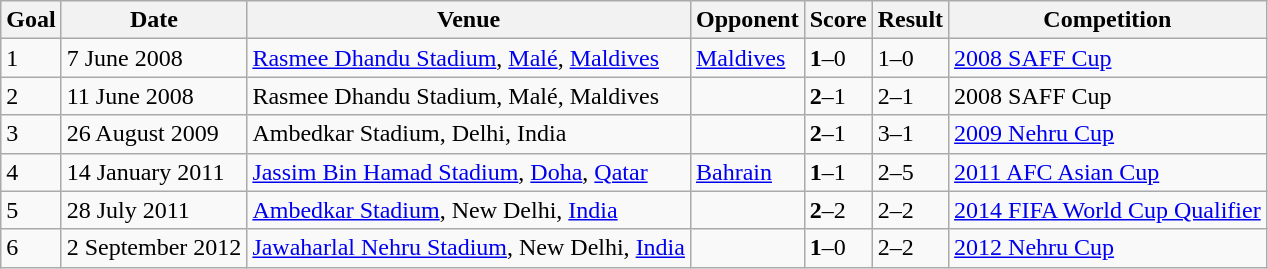<table class="wikitable">
<tr>
<th>Goal</th>
<th>Date</th>
<th>Venue</th>
<th>Opponent</th>
<th>Score</th>
<th>Result</th>
<th>Competition</th>
</tr>
<tr>
<td>1</td>
<td>7 June 2008</td>
<td><a href='#'>Rasmee Dhandu Stadium</a>, <a href='#'>Malé</a>, <a href='#'>Maldives</a></td>
<td> <a href='#'>Maldives</a></td>
<td><strong>1</strong>–0</td>
<td>1–0</td>
<td><a href='#'>2008 SAFF Cup</a></td>
</tr>
<tr>
<td>2</td>
<td>11 June 2008</td>
<td>Rasmee Dhandu Stadium, Malé, Maldives</td>
<td></td>
<td><strong>2</strong>–1</td>
<td>2–1</td>
<td>2008 SAFF Cup</td>
</tr>
<tr>
<td>3</td>
<td>26 August 2009</td>
<td>Ambedkar Stadium, Delhi, India</td>
<td></td>
<td><strong>2</strong>–1</td>
<td>3–1</td>
<td><a href='#'>2009 Nehru Cup</a></td>
</tr>
<tr>
<td>4</td>
<td>14 January 2011</td>
<td><a href='#'>Jassim Bin Hamad Stadium</a>, <a href='#'>Doha</a>, <a href='#'>Qatar</a></td>
<td> <a href='#'>Bahrain</a></td>
<td><strong>1</strong>–1</td>
<td>2–5</td>
<td><a href='#'>2011 AFC Asian Cup</a></td>
</tr>
<tr>
<td>5</td>
<td>28 July 2011</td>
<td><a href='#'>Ambedkar Stadium</a>, New Delhi, <a href='#'>India</a></td>
<td></td>
<td><strong>2</strong>–2</td>
<td>2–2</td>
<td><a href='#'>2014 FIFA World Cup Qualifier</a></td>
</tr>
<tr>
<td>6</td>
<td>2 September 2012</td>
<td><a href='#'>Jawaharlal Nehru Stadium</a>, New Delhi, <a href='#'>India</a></td>
<td></td>
<td><strong>1</strong>–0</td>
<td>2–2</td>
<td><a href='#'>2012 Nehru Cup</a></td>
</tr>
</table>
